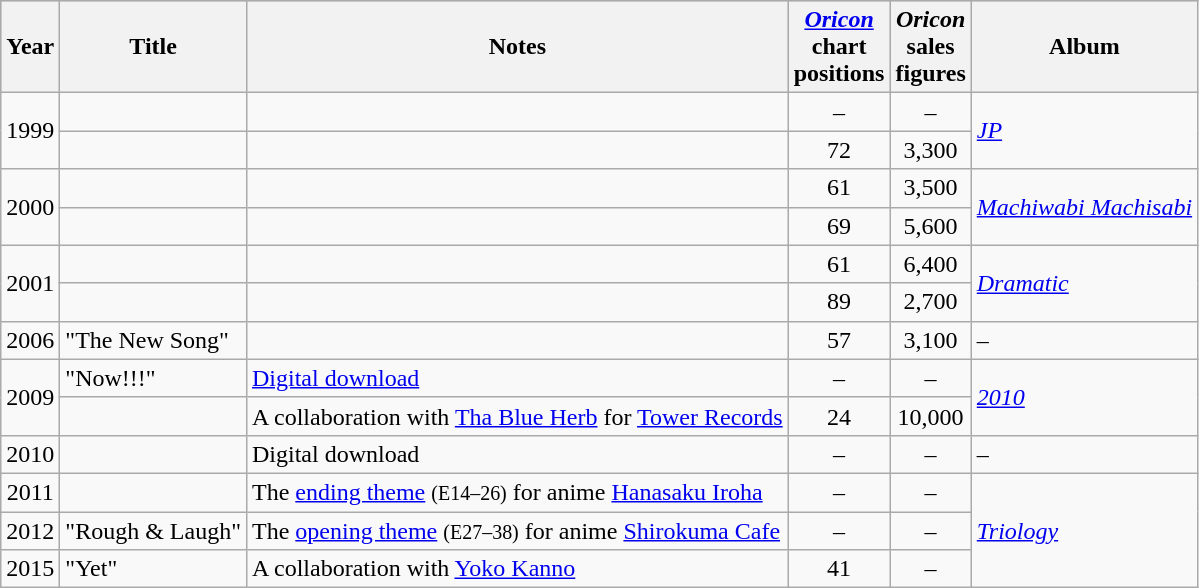<table class="wikitable" style="text-align:center">
<tr bgcolor="#CCCCCC">
<th>Year</th>
<th>Title</th>
<th>Notes</th>
<th><em><a href='#'>Oricon</a></em><br>chart<br>positions<br></th>
<th><em>Oricon</em><br>sales<br>figures<br></th>
<th>Album</th>
</tr>
<tr>
<td rowspan="2">1999</td>
<td align="left"></td>
<td align="left"></td>
<td>–</td>
<td>–</td>
<td align="left" rowspan="2"><em><a href='#'>JP</a></em></td>
</tr>
<tr>
<td align="left"></td>
<td align="left"></td>
<td>72</td>
<td>3,300</td>
</tr>
<tr>
<td rowspan="2">2000</td>
<td align="left"></td>
<td align="left"></td>
<td>61</td>
<td>3,500</td>
<td align="left" rowspan="2"><em><a href='#'>Machiwabi Machisabi</a></em></td>
</tr>
<tr>
<td align="left"></td>
<td align="left"></td>
<td>69</td>
<td>5,600</td>
</tr>
<tr>
<td rowspan="2">2001</td>
<td align="left"></td>
<td align="left"></td>
<td>61</td>
<td>6,400</td>
<td align="left" rowspan="2"><em><a href='#'>Dramatic</a></em></td>
</tr>
<tr>
<td align="left"></td>
<td align="left"></td>
<td>89</td>
<td>2,700</td>
</tr>
<tr>
<td rowspan="1">2006</td>
<td align="left">"The New Song"</td>
<td align="left"></td>
<td>57</td>
<td>3,100</td>
<td align="left" rowspan="1">–</td>
</tr>
<tr>
<td rowspan="2">2009</td>
<td align="left">"Now!!!"</td>
<td align="left"><a href='#'>Digital download</a></td>
<td>–</td>
<td>–</td>
<td align="left" rowspan="2"><em><a href='#'>2010</a></em></td>
</tr>
<tr>
<td align="left"></td>
<td align="left">A collaboration with <a href='#'>Tha Blue Herb</a> for <a href='#'>Tower Records</a></td>
<td>24</td>
<td>10,000</td>
</tr>
<tr>
<td rowspan="1">2010</td>
<td align="left"></td>
<td align="left">Digital download</td>
<td>–</td>
<td>–</td>
<td align="left" rowspan="1">–</td>
</tr>
<tr>
<td rowspan="1">2011</td>
<td align="left"></td>
<td align="left">The <a href='#'>ending theme</a> <small>(E14–26)</small> for anime <a href='#'>Hanasaku Iroha</a></td>
<td>–</td>
<td>–</td>
<td align="left" rowspan="3"><em><a href='#'>Triology</a></em></td>
</tr>
<tr>
<td rowspan="1">2012</td>
<td align="left">"Rough & Laugh"</td>
<td align="left">The <a href='#'>opening theme</a> <small>(E27–38)</small> for anime <a href='#'>Shirokuma Cafe</a></td>
<td>–</td>
<td>–</td>
</tr>
<tr>
<td rowspan="1">2015</td>
<td align="left">"Yet"</td>
<td align="left">A collaboration with <a href='#'>Yoko Kanno</a></td>
<td>41</td>
<td>–</td>
</tr>
</table>
